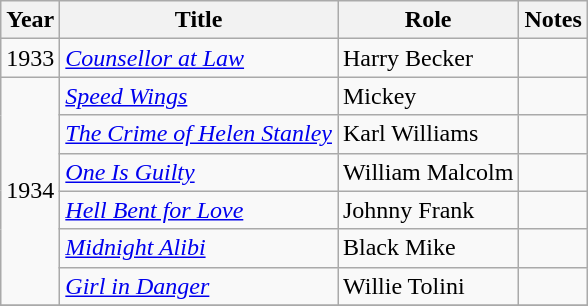<table class="wikitable">
<tr>
<th>Year</th>
<th>Title</th>
<th>Role</th>
<th>Notes</th>
</tr>
<tr>
<td>1933</td>
<td><em><a href='#'>Counsellor at Law</a></em></td>
<td>Harry Becker</td>
<td></td>
</tr>
<tr>
<td rowspan="6">1934</td>
<td><em><a href='#'>Speed Wings</a></em></td>
<td>Mickey</td>
<td></td>
</tr>
<tr>
<td><em><a href='#'>The Crime of Helen Stanley</a></em></td>
<td>Karl Williams</td>
<td></td>
</tr>
<tr>
<td><em><a href='#'>One Is Guilty</a></em></td>
<td>William Malcolm</td>
<td></td>
</tr>
<tr>
<td><em><a href='#'>Hell Bent for Love</a></em></td>
<td>Johnny Frank</td>
<td></td>
</tr>
<tr>
<td><em><a href='#'>Midnight Alibi</a></em></td>
<td>Black Mike</td>
<td></td>
</tr>
<tr>
<td><em><a href='#'>Girl in Danger</a></em></td>
<td>Willie Tolini</td>
<td></td>
</tr>
<tr>
</tr>
</table>
